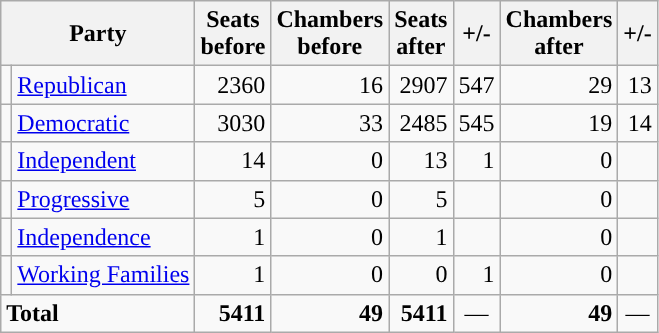<table class="wikitable">
<tr>
<th colspan="2">Party</th>
<th>Seats<br>before</th>
<th>Chambers<br>before</th>
<th>Seats<br>after</th>
<th>+/-</th>
<th>Chambers<br>after</th>
<th>+/-</th>
</tr>
<tr>
<td style="background:"></td>
<td><a href='#'>Republican</a></td>
<td align="right">2360</td>
<td align="right">16</td>
<td align="right">2907</td>
<td align="right"> 547</td>
<td align="right">29</td>
<td align="right"> 13</td>
</tr>
<tr>
<td style="background:"></td>
<td><a href='#'>Democratic</a></td>
<td align="right">3030</td>
<td align="right">33</td>
<td align="right">2485</td>
<td align="right"> 545</td>
<td align="right">19</td>
<td align="right"> 14</td>
</tr>
<tr>
<td style="background:"></td>
<td><a href='#'>Independent</a></td>
<td align="right">14</td>
<td align="right">0</td>
<td align="right">13</td>
<td align="right"> 1</td>
<td align="right">0</td>
<td align="center"></td>
</tr>
<tr>
<td style="background:"></td>
<td><a href='#'>Progressive</a></td>
<td align="right">5</td>
<td align="right">0</td>
<td align="right">5</td>
<td align="center"></td>
<td align="right">0</td>
<td align="center"></td>
</tr>
<tr>
<td style="background:"></td>
<td><a href='#'>Independence</a></td>
<td align="right">1</td>
<td align="right">0</td>
<td align="right">1</td>
<td align="center"></td>
<td align="right">0</td>
<td align="center"></td>
</tr>
<tr>
<td style="background:"></td>
<td><a href='#'>Working Families</a></td>
<td align="right">1</td>
<td align="right">0</td>
<td align="right">0</td>
<td align="right"> 1</td>
<td align="right">0</td>
<td align="center"></td>
</tr>
<tr>
<td colspan="2"><strong>Total</strong></td>
<td align="right"><strong>5411</strong></td>
<td align="right"><strong>49</strong></td>
<td align="right"><strong>5411</strong></td>
<td align="center">—</td>
<td align="right"><strong>49</strong></td>
<td align="center">—</td>
</tr>
</table>
